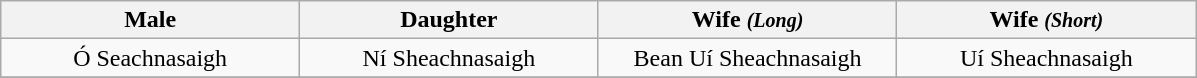<table class="wikitable" style="text-align:right">
<tr>
<th width=20%>Male</th>
<th width=20%>Daughter</th>
<th width=20%>Wife <em><small>(Long)</small></em></th>
<th width=20%>Wife <em><small>(Short)</small></em></th>
</tr>
<tr>
<td align="center">Ó Seachnasaigh</td>
<td align="center">Ní Sheachnasaigh</td>
<td align="center">Bean Uí Sheachnasaigh</td>
<td align="center">Uí Sheachnasaigh</td>
</tr>
<tr>
</tr>
</table>
